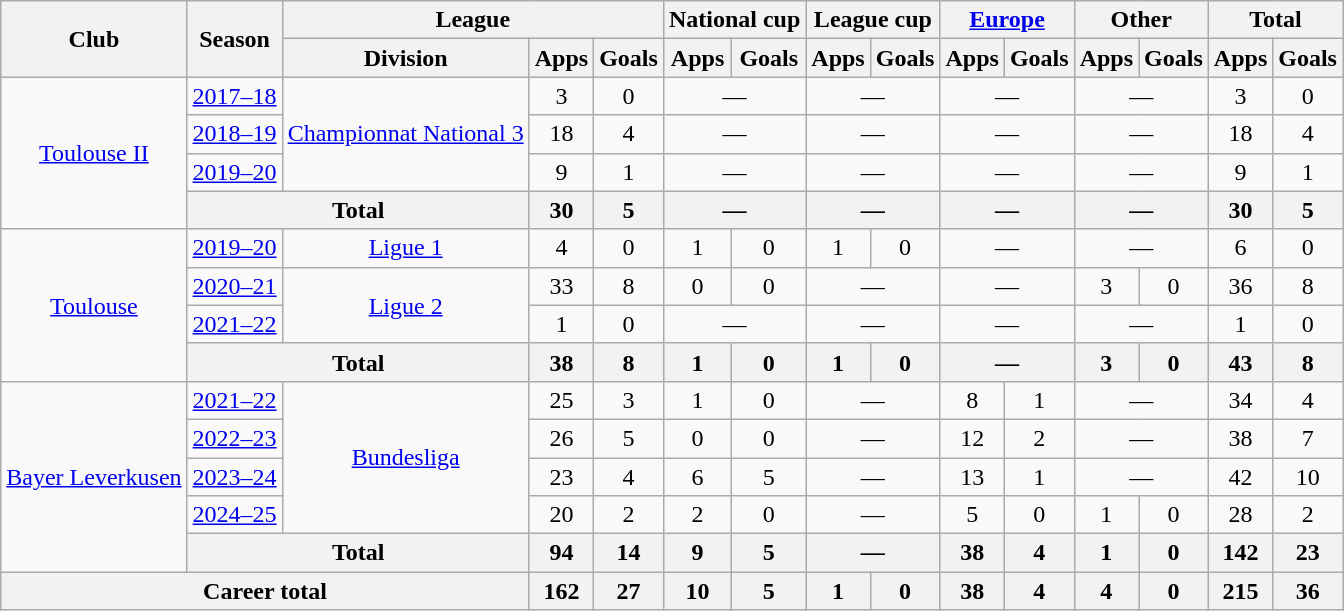<table class="wikitable" style="text-align: center">
<tr>
<th rowspan="2">Club</th>
<th rowspan="2">Season</th>
<th colspan="3">League</th>
<th colspan="2">National cup</th>
<th colspan="2">League cup</th>
<th colspan="2"><a href='#'>Europe</a></th>
<th colspan="2">Other</th>
<th colspan="2">Total</th>
</tr>
<tr>
<th>Division</th>
<th>Apps</th>
<th>Goals</th>
<th>Apps</th>
<th>Goals</th>
<th>Apps</th>
<th>Goals</th>
<th>Apps</th>
<th>Goals</th>
<th>Apps</th>
<th>Goals</th>
<th>Apps</th>
<th>Goals</th>
</tr>
<tr>
<td rowspan="4"><a href='#'>Toulouse II</a></td>
<td><a href='#'>2017–18</a></td>
<td rowspan="3"><a href='#'>Championnat National 3</a></td>
<td>3</td>
<td>0</td>
<td colspan="2">—</td>
<td colspan="2">—</td>
<td colspan="2">—</td>
<td colspan="2">—</td>
<td>3</td>
<td>0</td>
</tr>
<tr>
<td><a href='#'>2018–19</a></td>
<td>18</td>
<td>4</td>
<td colspan="2">—</td>
<td colspan="2">—</td>
<td colspan="2">—</td>
<td colspan="2">—</td>
<td>18</td>
<td>4</td>
</tr>
<tr>
<td><a href='#'>2019–20</a></td>
<td>9</td>
<td>1</td>
<td colspan="2">—</td>
<td colspan="2">—</td>
<td colspan="2">—</td>
<td colspan="2">—</td>
<td>9</td>
<td>1</td>
</tr>
<tr>
<th colspan="2">Total</th>
<th>30</th>
<th>5</th>
<th colspan="2">—</th>
<th colspan="2">—</th>
<th colspan="2">—</th>
<th colspan="2">—</th>
<th>30</th>
<th>5</th>
</tr>
<tr>
<td rowspan="4"><a href='#'>Toulouse</a></td>
<td><a href='#'>2019–20</a></td>
<td><a href='#'>Ligue 1</a></td>
<td>4</td>
<td>0</td>
<td>1</td>
<td>0</td>
<td>1</td>
<td>0</td>
<td colspan="2">—</td>
<td colspan="2">—</td>
<td>6</td>
<td>0</td>
</tr>
<tr>
<td><a href='#'>2020–21</a></td>
<td rowspan="2"><a href='#'>Ligue 2</a></td>
<td>33</td>
<td>8</td>
<td>0</td>
<td>0</td>
<td colspan="2">—</td>
<td colspan="2">—</td>
<td>3</td>
<td>0</td>
<td>36</td>
<td>8</td>
</tr>
<tr>
<td><a href='#'>2021–22</a></td>
<td>1</td>
<td>0</td>
<td colspan="2">—</td>
<td colspan="2">—</td>
<td colspan="2">—</td>
<td colspan="2">—</td>
<td>1</td>
<td>0</td>
</tr>
<tr>
<th colspan="2">Total</th>
<th>38</th>
<th>8</th>
<th>1</th>
<th>0</th>
<th>1</th>
<th>0</th>
<th colspan="2">—</th>
<th>3</th>
<th>0</th>
<th>43</th>
<th>8</th>
</tr>
<tr>
<td rowspan="5"><a href='#'>Bayer Leverkusen</a></td>
<td><a href='#'>2021–22</a></td>
<td rowspan="4"><a href='#'>Bundesliga</a></td>
<td>25</td>
<td>3</td>
<td>1</td>
<td>0</td>
<td colspan="2">—</td>
<td>8</td>
<td>1</td>
<td colspan="2">—</td>
<td>34</td>
<td>4</td>
</tr>
<tr>
<td><a href='#'>2022–23</a></td>
<td>26</td>
<td>5</td>
<td>0</td>
<td>0</td>
<td colspan="2">—</td>
<td>12</td>
<td>2</td>
<td colspan="2">—</td>
<td>38</td>
<td>7</td>
</tr>
<tr>
<td><a href='#'>2023–24</a></td>
<td>23</td>
<td>4</td>
<td>6</td>
<td>5</td>
<td colspan="2">—</td>
<td>13</td>
<td>1</td>
<td colspan="2">—</td>
<td>42</td>
<td>10</td>
</tr>
<tr>
<td><a href='#'>2024–25</a></td>
<td>20</td>
<td>2</td>
<td>2</td>
<td>0</td>
<td colspan="2">—</td>
<td>5</td>
<td>0</td>
<td>1</td>
<td>0</td>
<td>28</td>
<td>2</td>
</tr>
<tr>
<th colspan="2">Total</th>
<th>94</th>
<th>14</th>
<th>9</th>
<th>5</th>
<th colspan="2">—</th>
<th>38</th>
<th>4</th>
<th>1</th>
<th>0</th>
<th>142</th>
<th>23</th>
</tr>
<tr>
<th colspan="3">Career total</th>
<th>162</th>
<th>27</th>
<th>10</th>
<th>5</th>
<th>1</th>
<th>0</th>
<th>38</th>
<th>4</th>
<th>4</th>
<th>0</th>
<th>215</th>
<th>36</th>
</tr>
</table>
